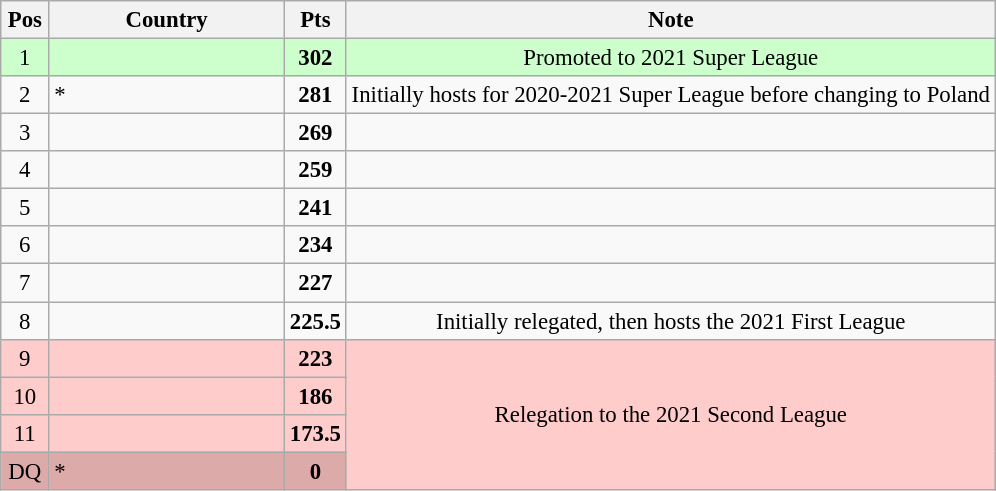<table class="wikitable" style="text-align: center; font-size:95%">
<tr>
<th width="25">Pos</th>
<th width="150">Country</th>
<th width="25">Pts</th>
<th>Note</th>
</tr>
<tr bgcolor=ccffcc>
<td>1</td>
<td align="left"><strong></strong></td>
<td><strong>302</strong></td>
<td rowspan=1>Promoted to 2021 Super League</td>
</tr>
<tr>
<td>2</td>
<td align="left"><strong></strong>*</td>
<td><strong>281</strong></td>
<td>Initially hosts for 2020-2021 Super League before changing to Poland</td>
</tr>
<tr>
<td>3</td>
<td align="left"><strong></strong></td>
<td><strong>269</strong></td>
<td></td>
</tr>
<tr>
<td>4</td>
<td align="left"><strong></strong></td>
<td><strong>259</strong></td>
<td></td>
</tr>
<tr>
<td>5</td>
<td align="left"><strong></strong></td>
<td><strong>241</strong></td>
<td></td>
</tr>
<tr>
<td>6</td>
<td align="left"><strong></strong></td>
<td><strong>234</strong></td>
<td></td>
</tr>
<tr>
<td>7</td>
<td align="left"><strong></strong></td>
<td><strong>227</strong></td>
<td></td>
</tr>
<tr>
<td>8</td>
<td align="left"><strong></strong></td>
<td><strong>225.5</strong></td>
<td>Initially relegated, then hosts the 2021 First League</td>
</tr>
<tr bgcolor=ffcccc>
<td>9</td>
<td align="left"><strong></strong></td>
<td><strong>223</strong></td>
<td rowspan=4>Relegation to the 2021 Second League</td>
</tr>
<tr bgcolor=ffcccc>
<td>10</td>
<td align="left"><strong></strong></td>
<td><strong>186</strong></td>
</tr>
<tr bgcolor=ffcccc>
<td>11</td>
<td align="left"><strong></strong></td>
<td><strong>173.5</strong></td>
</tr>
<tr bgcolor=ddaaaa>
<td>DQ</td>
<td align="left"><strong></strong>*</td>
<td><strong>0</strong></td>
</tr>
</table>
